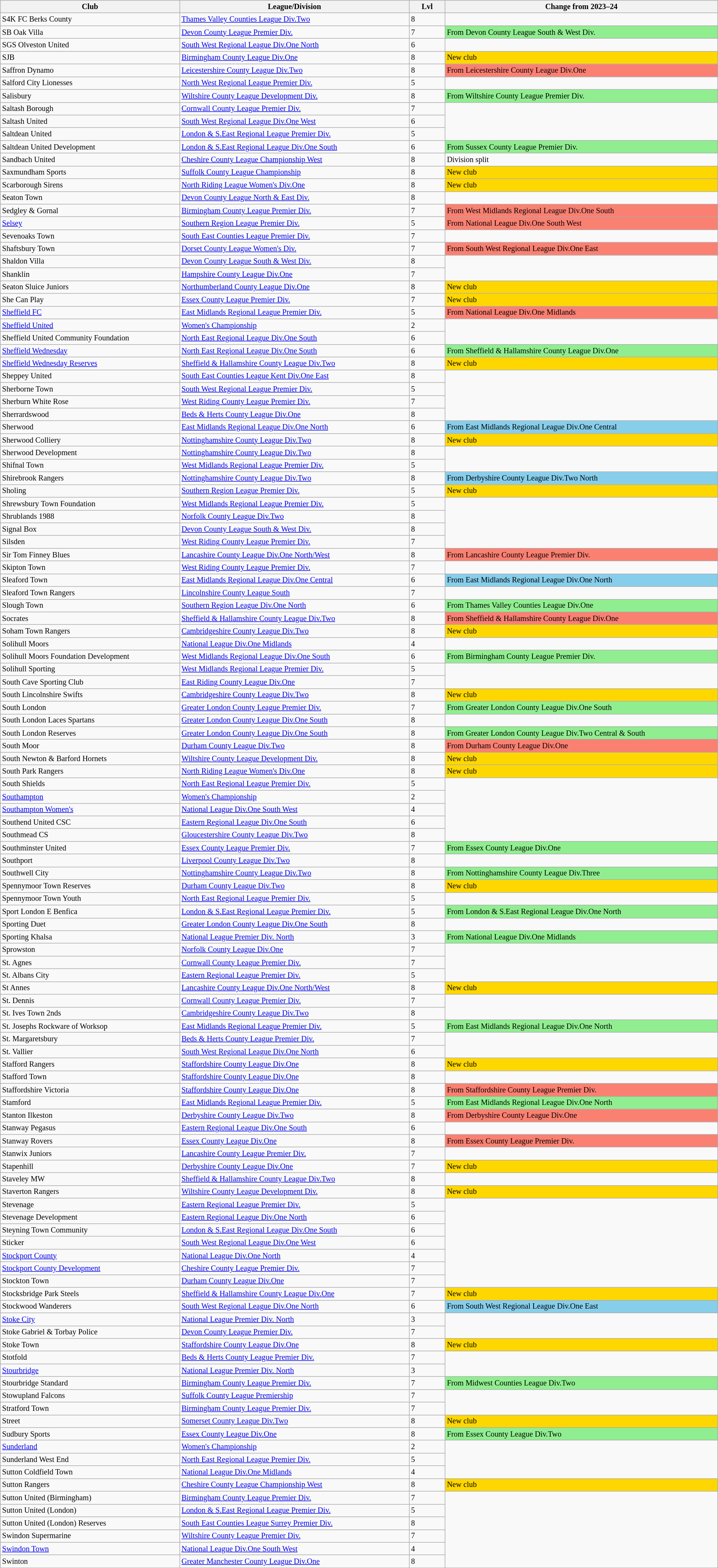<table class="wikitable sortable" width=100% style="font-size:85%">
<tr>
<th width=25%>Club</th>
<th width=32%>League/Division</th>
<th width=5%>Lvl</th>
<th width=38%>Change from 2023–24</th>
</tr>
<tr>
<td>S4K FC Berks County</td>
<td><a href='#'>Thames Valley Counties League Div.Two</a></td>
<td>8</td>
</tr>
<tr>
<td>SB Oak Villa</td>
<td><a href='#'>Devon County League Premier Div.</a></td>
<td>7</td>
<td style="background:lightgreen">From Devon County League South & West Div.</td>
</tr>
<tr>
<td>SGS Olveston United</td>
<td><a href='#'>South West Regional League Div.One North</a></td>
<td>6</td>
</tr>
<tr>
<td>SJB</td>
<td><a href='#'>Birmingham County League Div.One</a></td>
<td>8</td>
<td style="background:gold">New club</td>
</tr>
<tr>
<td>Saffron Dynamo</td>
<td><a href='#'>Leicestershire County League Div.Two</a></td>
<td>8</td>
<td style="background:salmon">From Leicestershire County League Div.One</td>
</tr>
<tr>
<td>Salford City Lionesses</td>
<td><a href='#'>North West Regional League Premier Div.</a></td>
<td>5</td>
</tr>
<tr>
<td>Salisbury</td>
<td><a href='#'>Wiltshire County League Development Div.</a></td>
<td>8</td>
<td style="background:lightgreen">From Wiltshire County League Premier Div.</td>
</tr>
<tr>
<td>Saltash Borough</td>
<td><a href='#'>Cornwall County League Premier Div.</a></td>
<td>7</td>
</tr>
<tr>
<td>Saltash United</td>
<td><a href='#'>South West Regional League Div.One West</a></td>
<td>6</td>
</tr>
<tr>
<td>Saltdean United</td>
<td><a href='#'>London & S.East Regional League Premier Div.</a></td>
<td>5</td>
</tr>
<tr>
<td>Saltdean United Development</td>
<td><a href='#'>London & S.East Regional League Div.One South</a></td>
<td>6</td>
<td style="background:lightgreen">From Sussex County League Premier Div.</td>
</tr>
<tr>
<td>Sandbach United</td>
<td><a href='#'>Cheshire County League Championship West</a></td>
<td>8</td>
<td>Division split</td>
</tr>
<tr>
<td>Saxmundham Sports</td>
<td><a href='#'>Suffolk County League Championship</a></td>
<td>8</td>
<td style="background:gold">New club</td>
</tr>
<tr>
<td>Scarborough Sirens</td>
<td><a href='#'>North Riding League Women's Div.One</a></td>
<td>8</td>
<td style="background:gold">New club</td>
</tr>
<tr>
<td>Seaton Town</td>
<td><a href='#'>Devon County League North & East Div.</a></td>
<td>8</td>
</tr>
<tr>
<td>Sedgley & Gornal</td>
<td><a href='#'>Birmingham County League Premier Div.</a></td>
<td>7</td>
<td style="background:salmon">From West Midlands Regional League Div.One South</td>
</tr>
<tr>
<td><a href='#'>Selsey</a></td>
<td><a href='#'>Southern Region League Premier Div.</a></td>
<td>5</td>
<td style="background:salmon">From National League Div.One South West</td>
</tr>
<tr>
<td>Sevenoaks Town</td>
<td><a href='#'>South East Counties League Premier Div.</a></td>
<td>7</td>
</tr>
<tr>
<td>Shaftsbury Town</td>
<td><a href='#'>Dorset County League Women's Div.</a></td>
<td>7</td>
<td style="background:salmon">From South West Regional League Div.One East</td>
</tr>
<tr>
<td>Shaldon Villa</td>
<td><a href='#'>Devon County League South & West Div.</a></td>
<td>8</td>
</tr>
<tr>
<td>Shanklin</td>
<td><a href='#'>Hampshire County League Div.One</a></td>
<td>7</td>
</tr>
<tr>
<td>Seaton Sluice Juniors</td>
<td><a href='#'>Northumberland County League Div.One</a></td>
<td>8</td>
<td style="background:gold">New club</td>
</tr>
<tr>
<td>She Can Play</td>
<td><a href='#'>Essex County League Premier Div.</a></td>
<td>7</td>
<td style="background:gold">New club</td>
</tr>
<tr>
<td><a href='#'>Sheffield FC</a></td>
<td><a href='#'>East Midlands Regional League Premier Div.</a></td>
<td>5</td>
<td style="background:salmon">From National League Div.One Midlands</td>
</tr>
<tr>
<td><a href='#'>Sheffield United</a></td>
<td><a href='#'>Women's Championship</a></td>
<td>2</td>
</tr>
<tr>
<td>Sheffield United Community Foundation</td>
<td><a href='#'>North East Regional League Div.One South</a></td>
<td>6</td>
</tr>
<tr>
<td><a href='#'>Sheffield Wednesday</a></td>
<td><a href='#'>North East Regional League Div.One South</a></td>
<td>6</td>
<td style="background:lightgreen">From Sheffield & Hallamshire County League Div.One</td>
</tr>
<tr>
<td><a href='#'>Sheffield Wednesday Reserves</a></td>
<td><a href='#'>Sheffield & Hallamshire County League Div.Two</a></td>
<td>8</td>
<td style="background:gold">New club</td>
</tr>
<tr>
<td>Sheppey United</td>
<td><a href='#'>South East Counties League Kent Div.One East</a></td>
<td>8</td>
</tr>
<tr>
<td>Sherborne Town</td>
<td><a href='#'>South West Regional League Premier Div.</a></td>
<td>5</td>
</tr>
<tr>
<td>Sherburn White Rose</td>
<td><a href='#'>West Riding County League Premier Div.</a></td>
<td>7</td>
</tr>
<tr>
<td>Sherrardswood</td>
<td><a href='#'>Beds & Herts County League Div.One</a></td>
<td>8</td>
</tr>
<tr>
<td>Sherwood</td>
<td><a href='#'>East Midlands Regional League Div.One North</a></td>
<td>6</td>
<td style="background:skyblue">From East Midlands Regional League Div.One Central</td>
</tr>
<tr>
<td>Sherwood Colliery</td>
<td><a href='#'>Nottinghamshire County League Div.Two</a></td>
<td>8</td>
<td style="background:gold">New club</td>
</tr>
<tr>
<td>Sherwood Development</td>
<td><a href='#'>Nottinghamshire County League Div.Two</a></td>
<td>8</td>
</tr>
<tr>
<td>Shifnal Town</td>
<td><a href='#'>West Midlands Regional League Premier Div.</a></td>
<td>5</td>
</tr>
<tr>
<td>Shirebrook Rangers</td>
<td><a href='#'>Nottinghamshire County League Div.Two</a></td>
<td>8</td>
<td style="background:skyblue">From Derbyshire County League Div.Two North</td>
</tr>
<tr>
<td>Sholing</td>
<td><a href='#'>Southern Region League Premier Div.</a></td>
<td>5</td>
<td style="background:gold">New club</td>
</tr>
<tr>
<td>Shrewsbury Town Foundation</td>
<td><a href='#'>West Midlands Regional League Premier Div.</a></td>
<td>5</td>
</tr>
<tr>
<td>Shrublands 1988</td>
<td><a href='#'>Norfolk County League Div.Two</a></td>
<td>8</td>
</tr>
<tr>
<td>Signal Box</td>
<td><a href='#'>Devon County League South & West Div.</a></td>
<td>8</td>
</tr>
<tr>
<td>Silsden</td>
<td><a href='#'>West Riding County League Premier Div.</a></td>
<td>7</td>
</tr>
<tr>
<td>Sir Tom Finney Blues</td>
<td><a href='#'>Lancashire County League Div.One North/West</a></td>
<td>8</td>
<td style="background:salmon">From Lancashire County League Premier Div.</td>
</tr>
<tr>
<td>Skipton Town</td>
<td><a href='#'>West Riding County League Premier Div.</a></td>
<td>7</td>
</tr>
<tr>
<td>Sleaford Town</td>
<td><a href='#'>East Midlands Regional League Div.One Central</a></td>
<td>6</td>
<td style="background:skyblue">From East Midlands Regional League Div.One North</td>
</tr>
<tr>
<td>Sleaford Town Rangers</td>
<td><a href='#'>Lincolnshire County League South</a></td>
<td>7</td>
</tr>
<tr>
<td>Slough Town</td>
<td><a href='#'>Southern Region League Div.One North</a></td>
<td>6</td>
<td style="background:lightgreen">From Thames Valley Counties League Div.One</td>
</tr>
<tr>
<td>Socrates</td>
<td><a href='#'>Sheffield & Hallamshire County League Div.Two</a></td>
<td>8</td>
<td style="background:salmon">From Sheffield & Hallamshire County League Div.One</td>
</tr>
<tr>
<td>Soham Town Rangers</td>
<td><a href='#'>Cambridgeshire County League Div.Two</a></td>
<td>8</td>
<td style="background:gold">New club</td>
</tr>
<tr>
<td>Solihull Moors</td>
<td><a href='#'>National League Div.One Midlands</a></td>
<td>4</td>
</tr>
<tr>
<td>Solihull Moors Foundation Development</td>
<td><a href='#'>West Midlands Regional League Div.One South</a></td>
<td>6</td>
<td style="background:lightgreen">From Birmingham County League Premier Div.</td>
</tr>
<tr>
<td>Solihull Sporting</td>
<td><a href='#'>West Midlands Regional League Premier Div.</a></td>
<td>5</td>
</tr>
<tr>
<td>South Cave Sporting Club</td>
<td><a href='#'>East Riding County League Div.One</a></td>
<td>7</td>
</tr>
<tr>
<td>South Lincolnshire Swifts</td>
<td><a href='#'>Cambridgeshire County League Div.Two</a></td>
<td>8</td>
<td style="background:gold">New club</td>
</tr>
<tr>
<td>South London</td>
<td><a href='#'>Greater London County League Premier Div.</a></td>
<td>7</td>
<td style="background:lightgreen">From Greater London County League Div.One South</td>
</tr>
<tr>
<td>South London Laces Spartans</td>
<td><a href='#'>Greater London County League Div.One South</a></td>
<td>8</td>
</tr>
<tr>
<td>South London Reserves</td>
<td><a href='#'>Greater London County League Div.One South</a></td>
<td>8</td>
<td style="background:lightgreen">From Greater London County League Div.Two Central & South</td>
</tr>
<tr>
<td>South Moor</td>
<td><a href='#'>Durham County League Div.Two</a></td>
<td>8</td>
<td style="background:salmon">From Durham County League Div.One</td>
</tr>
<tr>
<td>South Newton & Barford Hornets</td>
<td><a href='#'>Wiltshire County League Development Div.</a></td>
<td>8</td>
<td style="background:gold">New club</td>
</tr>
<tr>
<td>South Park Rangers</td>
<td><a href='#'>North Riding League Women's Div.One</a></td>
<td>8</td>
<td style="background:gold">New club</td>
</tr>
<tr>
<td>South Shields</td>
<td><a href='#'>North East Regional League Premier Div.</a></td>
<td>5</td>
</tr>
<tr>
<td><a href='#'>Southampton</a></td>
<td><a href='#'>Women's Championship</a></td>
<td>2</td>
</tr>
<tr>
<td><a href='#'>Southampton Women's</a></td>
<td><a href='#'>National League Div.One South West</a></td>
<td>4</td>
</tr>
<tr>
<td>Southend United CSC</td>
<td><a href='#'>Eastern Regional League Div.One South</a></td>
<td>6</td>
</tr>
<tr>
<td>Southmead CS</td>
<td><a href='#'>Gloucestershire County League Div.Two</a></td>
<td>8</td>
</tr>
<tr>
<td>Southminster United</td>
<td><a href='#'>Essex County League Premier Div.</a></td>
<td>7</td>
<td style="background:lightgreen">From Essex County League Div.One</td>
</tr>
<tr>
<td>Southport</td>
<td><a href='#'>Liverpool County League Div.Two</a></td>
<td>8</td>
</tr>
<tr>
<td>Southwell City</td>
<td><a href='#'>Nottinghamshire County League Div.Two</a></td>
<td>8</td>
<td style="background:lightgreen">From Nottinghamshire County League Div.Three</td>
</tr>
<tr>
<td>Spennymoor Town Reserves</td>
<td><a href='#'>Durham County League Div.Two</a></td>
<td>8</td>
<td style="background:gold">New club</td>
</tr>
<tr>
<td>Spennymoor Town Youth</td>
<td><a href='#'>North East Regional League Premier Div.</a></td>
<td>5</td>
</tr>
<tr>
<td>Sport London E Benfica</td>
<td><a href='#'>London & S.East Regional League Premier Div.</a></td>
<td>5</td>
<td style="background:lightgreen">From London & S.East Regional League Div.One North</td>
</tr>
<tr>
<td>Sporting Duet</td>
<td><a href='#'>Greater London County League Div.One South</a></td>
<td>8</td>
</tr>
<tr>
<td>Sporting Khalsa</td>
<td><a href='#'>National League Premier Div. North</a></td>
<td>3</td>
<td style="background:lightgreen">From National League Div.One Midlands</td>
</tr>
<tr>
<td>Sprowston</td>
<td><a href='#'>Norfolk County League Div.One</a></td>
<td>7</td>
</tr>
<tr>
<td>St. Agnes</td>
<td><a href='#'>Cornwall County League Premier Div.</a></td>
<td>7</td>
</tr>
<tr>
<td>St. Albans City</td>
<td><a href='#'>Eastern Regional League Premier Div.</a></td>
<td>5</td>
</tr>
<tr>
<td>St Annes</td>
<td><a href='#'>Lancashire County League Div.One North/West</a></td>
<td>8</td>
<td style="background:gold">New club</td>
</tr>
<tr>
<td>St. Dennis</td>
<td><a href='#'>Cornwall County League Premier Div.</a></td>
<td>7</td>
</tr>
<tr>
<td>St. Ives Town 2nds</td>
<td><a href='#'>Cambridgeshire County League Div.Two</a></td>
<td>8</td>
</tr>
<tr>
<td>St. Josephs Rockware of Worksop</td>
<td><a href='#'>East Midlands Regional League Premier Div.</a></td>
<td>5</td>
<td style="background:lightgreen">From East Midlands Regional League Div.One North</td>
</tr>
<tr>
<td>St. Margaretsbury</td>
<td><a href='#'>Beds & Herts County League Premier Div.</a></td>
<td>7</td>
</tr>
<tr>
<td>St. Vallier</td>
<td><a href='#'>South West Regional League Div.One North</a></td>
<td>6</td>
</tr>
<tr>
<td>Stafford Rangers</td>
<td><a href='#'>Staffordshire County League Div.One</a></td>
<td>8</td>
<td style="background:gold">New club</td>
</tr>
<tr>
<td>Stafford Town</td>
<td><a href='#'>Staffordshire County League Div.One</a></td>
<td>8</td>
</tr>
<tr>
<td>Staffordshire Victoria</td>
<td><a href='#'>Staffordshire County League Div.One</a></td>
<td>8</td>
<td style="background:salmon">From Staffordshire County League Premier Div.</td>
</tr>
<tr>
<td>Stamford</td>
<td><a href='#'>East Midlands Regional League Premier Div.</a></td>
<td>5</td>
<td style="background:lightgreen">From East Midlands Regional League Div.One North</td>
</tr>
<tr>
<td>Stanton Ilkeston</td>
<td><a href='#'>Derbyshire County League Div.Two</a></td>
<td>8</td>
<td style="background:salmon">From Derbyshire County League Div.One</td>
</tr>
<tr>
<td>Stanway Pegasus</td>
<td><a href='#'>Eastern Regional League Div.One South</a></td>
<td>6</td>
</tr>
<tr>
<td>Stanway Rovers</td>
<td><a href='#'>Essex County League Div.One</a></td>
<td>8</td>
<td style="background:salmon">From Essex County League Premier Div.</td>
</tr>
<tr>
<td>Stanwix Juniors</td>
<td><a href='#'>Lancashire County League Premier Div.</a></td>
<td>7</td>
</tr>
<tr>
<td>Stapenhill</td>
<td><a href='#'>Derbyshire County League Div.One</a></td>
<td>7</td>
<td style="background:gold">New club</td>
</tr>
<tr>
<td>Staveley MW</td>
<td><a href='#'>Sheffield & Hallamshire County League Div.Two</a></td>
<td>8</td>
</tr>
<tr>
<td>Staverton Rangers</td>
<td><a href='#'>Wiltshire County League Development Div.</a></td>
<td>8</td>
<td style="background:gold">New club</td>
</tr>
<tr>
<td>Stevenage</td>
<td><a href='#'>Eastern Regional League Premier Div.</a></td>
<td>5</td>
</tr>
<tr>
<td>Stevenage Development</td>
<td><a href='#'>Eastern Regional League Div.One North</a></td>
<td>6</td>
</tr>
<tr>
<td>Steyning Town Community</td>
<td><a href='#'>London & S.East Regional League Div.One South</a></td>
<td>6</td>
</tr>
<tr>
<td>Sticker</td>
<td><a href='#'>South West Regional League Div.One West</a></td>
<td>6</td>
</tr>
<tr>
<td><a href='#'>Stockport County</a></td>
<td><a href='#'>National League Div.One North</a></td>
<td>4</td>
</tr>
<tr>
<td><a href='#'>Stockport County Development</a></td>
<td><a href='#'>Cheshire County League Premier Div.</a></td>
<td>7</td>
</tr>
<tr>
<td>Stockton Town</td>
<td><a href='#'>Durham County League Div.One</a></td>
<td>7</td>
</tr>
<tr>
<td>Stocksbridge Park Steels</td>
<td><a href='#'>Sheffield & Hallamshire County League Div.One</a></td>
<td>7</td>
<td style="background:gold">New club</td>
</tr>
<tr>
<td>Stockwood Wanderers</td>
<td><a href='#'>South West Regional League Div.One North</a></td>
<td>6</td>
<td style="background:skyblue">From South West Regional League Div.One East</td>
</tr>
<tr>
<td><a href='#'>Stoke City</a></td>
<td><a href='#'>National League Premier Div. North</a></td>
<td>3</td>
</tr>
<tr>
<td>Stoke Gabriel & Torbay Police</td>
<td><a href='#'>Devon County League Premier Div.</a></td>
<td>7</td>
</tr>
<tr>
<td>Stoke Town</td>
<td><a href='#'>Staffordshire County League Div.One</a></td>
<td>8</td>
<td style="background:gold">New club</td>
</tr>
<tr>
<td>Stotfold</td>
<td><a href='#'>Beds & Herts County League Premier Div.</a></td>
<td>7</td>
</tr>
<tr>
<td><a href='#'>Stourbridge</a></td>
<td><a href='#'>National League Premier Div. North</a></td>
<td>3</td>
</tr>
<tr>
<td>Stourbridge Standard</td>
<td><a href='#'>Birmingham County League Premier Div.</a></td>
<td>7</td>
<td style="background:lightgreen">From Midwest Counties League Div.Two</td>
</tr>
<tr>
<td>Stowupland Falcons</td>
<td><a href='#'>Suffolk County League Premiership</a></td>
<td>7</td>
</tr>
<tr>
<td>Stratford Town</td>
<td><a href='#'>Birmingham County League Premier Div.</a></td>
<td>7</td>
</tr>
<tr>
<td>Street</td>
<td><a href='#'>Somerset County League Div.Two</a></td>
<td>8</td>
<td style="background:gold">New club</td>
</tr>
<tr>
<td>Sudbury Sports</td>
<td><a href='#'>Essex County League Div.One</a></td>
<td>8</td>
<td style="background:lightgreen">From Essex County League Div.Two</td>
</tr>
<tr>
<td><a href='#'>Sunderland</a></td>
<td><a href='#'>Women's Championship</a></td>
<td>2</td>
</tr>
<tr>
<td>Sunderland West End</td>
<td><a href='#'>North East Regional League Premier Div.</a></td>
<td>5</td>
</tr>
<tr>
<td>Sutton Coldfield Town</td>
<td><a href='#'>National League Div.One Midlands</a></td>
<td>4</td>
</tr>
<tr>
<td>Sutton Rangers</td>
<td><a href='#'>Cheshire County League Championship West</a></td>
<td>8</td>
<td style="background:gold">New club</td>
</tr>
<tr>
<td>Sutton United (Birmingham)</td>
<td><a href='#'>Birmingham County League Premier Div.</a></td>
<td>7</td>
</tr>
<tr>
<td>Sutton United (London)</td>
<td><a href='#'>London & S.East Regional League Premier Div.</a></td>
<td>5</td>
</tr>
<tr>
<td>Sutton United (London) Reserves</td>
<td><a href='#'>South East Counties League Surrey Premier Div.</a></td>
<td>8</td>
</tr>
<tr>
<td>Swindon Supermarine</td>
<td><a href='#'>Wiltshire County League Premier Div.</a></td>
<td>7</td>
</tr>
<tr>
<td><a href='#'>Swindon Town</a></td>
<td><a href='#'>National League Div.One South West</a></td>
<td>4</td>
</tr>
<tr>
<td>Swinton</td>
<td><a href='#'>Greater Manchester County League Div.One</a></td>
<td>8</td>
</tr>
<tr>
</tr>
</table>
